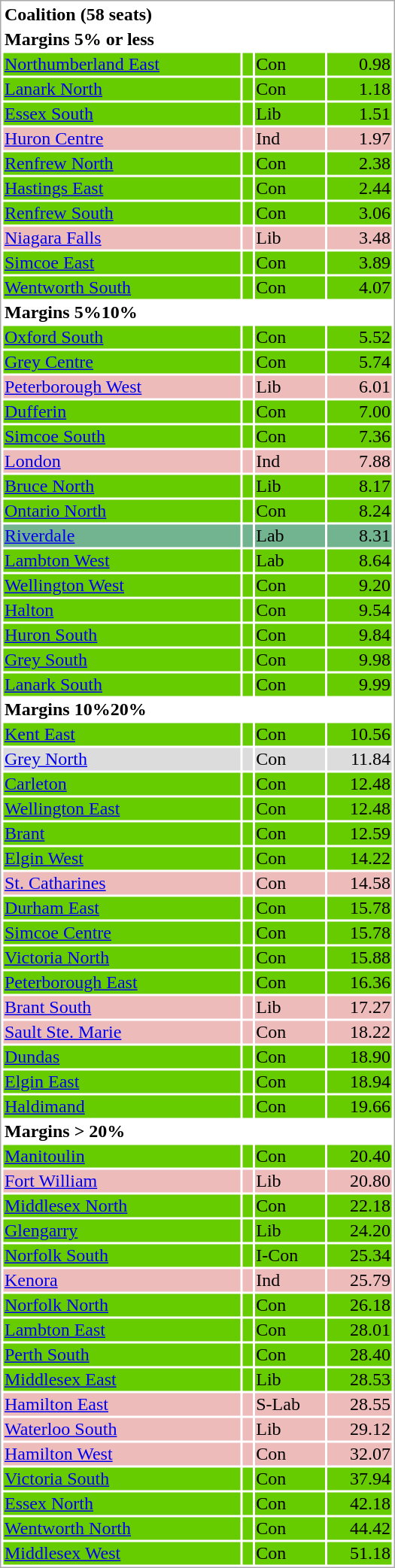<table style="float:left; width: 350px; border-spacing: 2px; border: 1px solid darkgray;">
<tr>
<td><strong>Coalition (58 seats)</strong></td>
</tr>
<tr>
<td><strong>Margins 5% or less</strong></td>
</tr>
<tr style="background-color:#66CC00;">
<td><a href='#'>Northumberland East</a></td>
<td> </td>
<td>Con</td>
<td align="right">0.98</td>
</tr>
<tr style="background-color:#66CC00;">
<td><a href='#'>Lanark North</a></td>
<td> </td>
<td>Con</td>
<td align="right">1.18</td>
</tr>
<tr style="background-color:#66CC00;">
<td><a href='#'>Essex South</a></td>
<td> </td>
<td>Lib</td>
<td align="right">1.51</td>
</tr>
<tr style="background-color:#EEBBBB;">
<td><a href='#'>Huron Centre</a></td>
<td> </td>
<td>Ind</td>
<td align="right">1.97</td>
</tr>
<tr style="background-color:#66CC00;">
<td><a href='#'>Renfrew North</a></td>
<td> </td>
<td>Con</td>
<td align="right">2.38</td>
</tr>
<tr style="background-color:#66CC00;">
<td><a href='#'>Hastings East</a></td>
<td> </td>
<td>Con</td>
<td align="right">2.44</td>
</tr>
<tr style="background-color:#66CC00;">
<td><a href='#'>Renfrew South</a></td>
<td> </td>
<td>Con</td>
<td align="right">3.06</td>
</tr>
<tr style="background-color:#EEBBBB;">
<td><a href='#'>Niagara Falls</a></td>
<td> </td>
<td>Lib</td>
<td align="right">3.48</td>
</tr>
<tr style="background-color:#66CC00;">
<td><a href='#'>Simcoe East</a></td>
<td> </td>
<td>Con</td>
<td align="right">3.89</td>
</tr>
<tr style="background-color:#66CC00;">
<td><a href='#'>Wentworth South</a></td>
<td> </td>
<td>Con</td>
<td align="right">4.07</td>
</tr>
<tr>
<td><strong>Margins 5%10%</strong></td>
</tr>
<tr style="background-color:#66CC00;">
<td><a href='#'>Oxford South</a></td>
<td> </td>
<td>Con</td>
<td align="right">5.52</td>
</tr>
<tr style="background-color:#66CC00;">
<td><a href='#'>Grey Centre</a></td>
<td> </td>
<td>Con</td>
<td align="right">5.74</td>
</tr>
<tr style="background-color:#EEBBBB;">
<td><a href='#'>Peterborough West</a></td>
<td> </td>
<td>Lib</td>
<td align="right">6.01</td>
</tr>
<tr style="background-color:#66CC00;">
<td><a href='#'>Dufferin</a></td>
<td> </td>
<td>Con</td>
<td align="right">7.00</td>
</tr>
<tr style="background-color:#66CC00;">
<td><a href='#'>Simcoe South</a></td>
<td> </td>
<td>Con</td>
<td align="right">7.36</td>
</tr>
<tr style="background-color:#EEBBBB;">
<td><a href='#'>London</a></td>
<td> </td>
<td>Ind</td>
<td align="right">7.88</td>
</tr>
<tr style="background-color:#66CC00;">
<td><a href='#'>Bruce North</a></td>
<td> </td>
<td>Lib</td>
<td align="right">8.17</td>
</tr>
<tr style="background-color:#66CC00;">
<td><a href='#'>Ontario North</a></td>
<td> </td>
<td>Con</td>
<td align="right">8.24</td>
</tr>
<tr style="background-color:#72B490;">
<td><a href='#'>Riverdale</a></td>
<td> </td>
<td>Lab</td>
<td align="right">8.31</td>
</tr>
<tr style="background-color:#66CC00;">
<td><a href='#'>Lambton West</a></td>
<td> </td>
<td>Lab</td>
<td align="right">8.64</td>
</tr>
<tr style="background-color:#66CC00;">
<td><a href='#'>Wellington West</a></td>
<td> </td>
<td>Con</td>
<td align="right">9.20</td>
</tr>
<tr style="background-color:#66CC00;">
<td><a href='#'>Halton</a></td>
<td> </td>
<td>Con</td>
<td align="right">9.54</td>
</tr>
<tr style="background-color:#66CC00;">
<td><a href='#'>Huron South</a></td>
<td> </td>
<td>Con</td>
<td align="right">9.84</td>
</tr>
<tr style="background-color:#66CC00;">
<td><a href='#'>Grey South</a></td>
<td> </td>
<td>Con</td>
<td align="right">9.98</td>
</tr>
<tr style="background-color:#66CC00;">
<td><a href='#'>Lanark South</a></td>
<td> </td>
<td>Con</td>
<td align="right">9.99</td>
</tr>
<tr>
<td><strong>Margins 10%20%</strong></td>
</tr>
<tr style="background-color:#66CC00;">
<td><a href='#'>Kent East</a></td>
<td> </td>
<td>Con</td>
<td align="right">10.56</td>
</tr>
<tr style="background-color:#DCDCDC;">
<td><a href='#'>Grey North</a></td>
<td> </td>
<td>Con</td>
<td align="right">11.84</td>
</tr>
<tr style="background-color:#66CC00;">
<td><a href='#'>Carleton</a></td>
<td> </td>
<td>Con</td>
<td align="right">12.48</td>
</tr>
<tr style="background-color:#66CC00;">
<td><a href='#'>Wellington East</a></td>
<td> </td>
<td>Con</td>
<td align="right">12.48</td>
</tr>
<tr style="background-color:#66CC00;">
<td><a href='#'>Brant</a></td>
<td> </td>
<td>Con</td>
<td align="right">12.59</td>
</tr>
<tr style="background-color:#66CC00;">
<td><a href='#'>Elgin West</a></td>
<td> </td>
<td>Con</td>
<td align="right">14.22</td>
</tr>
<tr style="background-color:#EEBBBB;">
<td><a href='#'>St. Catharines</a></td>
<td> </td>
<td>Con</td>
<td align="right">14.58</td>
</tr>
<tr style="background-color:#66CC00;">
<td><a href='#'>Durham East</a></td>
<td> </td>
<td>Con</td>
<td align="right">15.78</td>
</tr>
<tr style="background-color:#66CC00;">
<td><a href='#'>Simcoe Centre</a></td>
<td> </td>
<td>Con</td>
<td align="right">15.78</td>
</tr>
<tr style="background-color:#66CC00;">
<td><a href='#'>Victoria North</a></td>
<td> </td>
<td>Con</td>
<td align="right">15.88</td>
</tr>
<tr style="background-color:#66CC00;">
<td><a href='#'>Peterborough East</a></td>
<td> </td>
<td>Con</td>
<td align="right">16.36</td>
</tr>
<tr style="background-color:#EEBBBB;">
<td><a href='#'>Brant South</a></td>
<td> </td>
<td>Lib</td>
<td align="right">17.27</td>
</tr>
<tr style="background-color:#EEBBBB;">
<td><a href='#'>Sault Ste. Marie</a></td>
<td> </td>
<td>Con</td>
<td align="right">18.22</td>
</tr>
<tr style="background-color:#66CC00;">
<td><a href='#'>Dundas</a></td>
<td> </td>
<td>Con</td>
<td align="right">18.90</td>
</tr>
<tr style="background-color:#66CC00;">
<td><a href='#'>Elgin East</a></td>
<td> </td>
<td>Con</td>
<td align="right">18.94</td>
</tr>
<tr style="background-color:#66CC00;">
<td><a href='#'>Haldimand</a></td>
<td> </td>
<td>Con</td>
<td align="right">19.66</td>
</tr>
<tr>
<td><strong>Margins > 20%</strong></td>
</tr>
<tr style="background-color:#66CC00;">
<td><a href='#'>Manitoulin</a></td>
<td> </td>
<td>Con</td>
<td align="right">20.40</td>
</tr>
<tr style="background-color:#EEBBBB;">
<td><a href='#'>Fort William</a></td>
<td> </td>
<td>Lib</td>
<td align="right">20.80</td>
</tr>
<tr style="background-color:#66CC00;">
<td><a href='#'>Middlesex North</a></td>
<td> </td>
<td>Con</td>
<td align="right">22.18</td>
</tr>
<tr style="background-color:#66CC00;">
<td><a href='#'>Glengarry</a></td>
<td> </td>
<td>Lib</td>
<td align="right">24.20</td>
</tr>
<tr style="background-color:#66CC00;">
<td><a href='#'>Norfolk South</a></td>
<td> </td>
<td>I-Con</td>
<td align="right">25.34</td>
</tr>
<tr style="background-color:#EEBBBB;">
<td><a href='#'>Kenora</a></td>
<td> </td>
<td>Ind</td>
<td align="right">25.79</td>
</tr>
<tr style="background-color:#66CC00;">
<td><a href='#'>Norfolk North</a></td>
<td> </td>
<td>Con</td>
<td align="right">26.18</td>
</tr>
<tr style="background-color:#66CC00;">
<td><a href='#'>Lambton East</a></td>
<td> </td>
<td>Con</td>
<td align="right">28.01</td>
</tr>
<tr style="background-color:#66CC00;">
<td><a href='#'>Perth South</a></td>
<td> </td>
<td>Con</td>
<td align="right">28.40</td>
</tr>
<tr style="background-color:#66CC00;">
<td><a href='#'>Middlesex East</a></td>
<td> </td>
<td>Lib</td>
<td align="right">28.53</td>
</tr>
<tr style="background-color:#EEBBBB;">
<td><a href='#'>Hamilton East</a></td>
<td> </td>
<td>S-Lab</td>
<td align="right">28.55</td>
</tr>
<tr style="background-color:#EEBBBB;">
<td><a href='#'>Waterloo South</a></td>
<td> </td>
<td>Lib</td>
<td align="right">29.12</td>
</tr>
<tr style="background-color:#EEBBBB;">
<td><a href='#'>Hamilton West</a></td>
<td> </td>
<td>Con</td>
<td align="right">32.07</td>
</tr>
<tr style="background-color:#66CC00;">
<td><a href='#'>Victoria South</a></td>
<td> </td>
<td>Con</td>
<td align="right">37.94</td>
</tr>
<tr style="background-color:#66CC00;">
<td><a href='#'>Essex North</a></td>
<td> </td>
<td>Con</td>
<td align="right">42.18</td>
</tr>
<tr style="background-color:#66CC00;">
<td><a href='#'>Wentworth North</a></td>
<td> </td>
<td>Con</td>
<td align="right">44.42</td>
</tr>
<tr style="background-color:#66CC00;">
<td><a href='#'>Middlesex West</a></td>
<td> </td>
<td>Con</td>
<td align="right">51.18</td>
</tr>
</table>
